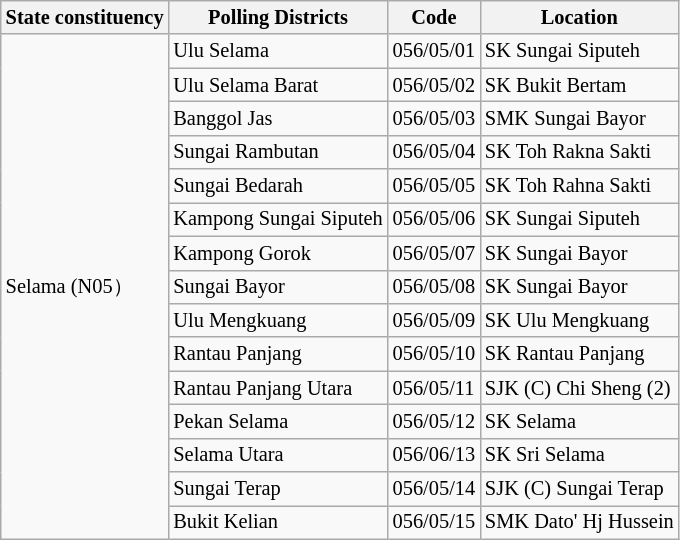<table class="wikitable sortable mw-collapsible" style="white-space:nowrap;font-size:85%">
<tr>
<th>State constituency</th>
<th>Polling Districts</th>
<th>Code</th>
<th>Location</th>
</tr>
<tr>
<td rowspan="15">Selama (N05）</td>
<td>Ulu Selama</td>
<td>056/05/01</td>
<td>SK Sungai Siputeh</td>
</tr>
<tr>
<td>Ulu Selama Barat</td>
<td>056/05/02</td>
<td>SK Bukit Bertam</td>
</tr>
<tr>
<td>Banggol Jas</td>
<td>056/05/03</td>
<td>SMK Sungai Bayor</td>
</tr>
<tr>
<td>Sungai Rambutan</td>
<td>056/05/04</td>
<td>SK Toh Rakna Sakti</td>
</tr>
<tr>
<td>Sungai Bedarah</td>
<td>056/05/05</td>
<td>SK Toh Rahna Sakti</td>
</tr>
<tr>
<td>Kampong Sungai Siputeh</td>
<td>056/05/06</td>
<td>SK Sungai Siputeh</td>
</tr>
<tr>
<td>Kampong Gorok</td>
<td>056/05/07</td>
<td>SK Sungai Bayor</td>
</tr>
<tr>
<td>Sungai Bayor</td>
<td>056/05/08</td>
<td>SK Sungai Bayor</td>
</tr>
<tr>
<td>Ulu Mengkuang</td>
<td>056/05/09</td>
<td>SK Ulu Mengkuang</td>
</tr>
<tr>
<td>Rantau Panjang</td>
<td>056/05/10</td>
<td>SK Rantau Panjang</td>
</tr>
<tr>
<td>Rantau Panjang Utara</td>
<td>056/05/11</td>
<td>SJK (C) Chi Sheng (2)</td>
</tr>
<tr>
<td>Pekan Selama</td>
<td>056/05/12</td>
<td>SK Selama</td>
</tr>
<tr>
<td>Selama Utara</td>
<td>056/06/13</td>
<td>SK Sri Selama</td>
</tr>
<tr>
<td>Sungai Terap</td>
<td>056/05/14</td>
<td>SJK (C) Sungai Terap</td>
</tr>
<tr>
<td>Bukit Kelian</td>
<td>056/05/15</td>
<td>SMK Dato' Hj Hussein</td>
</tr>
</table>
